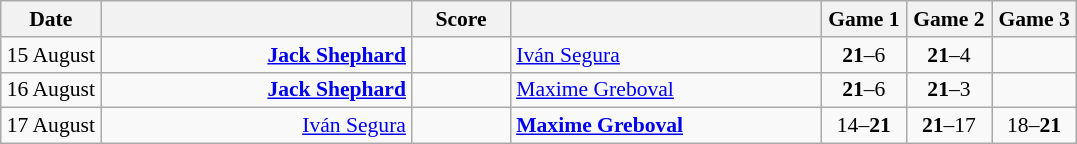<table class="wikitable" style="text-align: center; font-size:90% ">
<tr>
<th width="60">Date</th>
<th align="right" width="200"></th>
<th width="60">Score</th>
<th align="left" width="200"></th>
<th width="50">Game 1</th>
<th width="50">Game 2</th>
<th width="50">Game 3</th>
</tr>
<tr>
<td>15 August</td>
<td align="right"><strong><a href='#'>Jack Shephard</a> </strong></td>
<td align="center"></td>
<td align="left"> <a href='#'>Iván Segura</a></td>
<td><strong>21</strong>–6</td>
<td><strong>21</strong>–4</td>
<td></td>
</tr>
<tr>
<td>16 August</td>
<td align="right"><strong><a href='#'>Jack Shephard</a> </strong></td>
<td align="center"></td>
<td align="left"> <a href='#'>Maxime Greboval</a></td>
<td><strong>21</strong>–6</td>
<td><strong>21</strong>–3</td>
<td></td>
</tr>
<tr>
<td>17 August</td>
<td align="right"><a href='#'>Iván Segura</a> </td>
<td align="center"></td>
<td align="left"><strong> <a href='#'>Maxime Greboval</a></strong></td>
<td>14–<strong>21</strong></td>
<td><strong>21</strong>–17</td>
<td>18–<strong>21</strong></td>
</tr>
</table>
